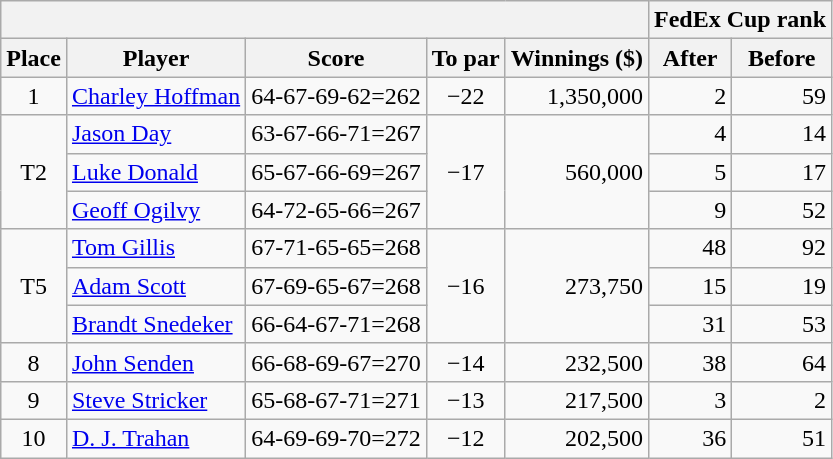<table class=wikitable>
<tr>
<th colspan=5></th>
<th colspan=2>FedEx Cup rank</th>
</tr>
<tr>
<th>Place</th>
<th>Player</th>
<th>Score</th>
<th>To par</th>
<th>Winnings ($)</th>
<th>After</th>
<th>Before</th>
</tr>
<tr>
<td align=center>1</td>
<td> <a href='#'>Charley Hoffman</a></td>
<td>64-67-69-62=262</td>
<td align=center>−22</td>
<td align=right>1,350,000</td>
<td align=right>2</td>
<td align=right>59</td>
</tr>
<tr>
<td align=center rowspan=3>T2</td>
<td> <a href='#'>Jason Day</a></td>
<td>63-67-66-71=267</td>
<td align=center rowspan=3>−17</td>
<td align=right rowspan=3>560,000</td>
<td align=right>4</td>
<td align=right>14</td>
</tr>
<tr>
<td> <a href='#'>Luke Donald</a></td>
<td>65-67-66-69=267</td>
<td align=right>5</td>
<td align=right>17</td>
</tr>
<tr>
<td> <a href='#'>Geoff Ogilvy</a></td>
<td>64-72-65-66=267</td>
<td align=right>9</td>
<td align=right>52</td>
</tr>
<tr>
<td align=center rowspan=3>T5</td>
<td> <a href='#'>Tom Gillis</a></td>
<td>67-71-65-65=268</td>
<td align=center rowspan=3>−16</td>
<td align=right rowspan=3>273,750</td>
<td align=right>48</td>
<td align=right>92</td>
</tr>
<tr>
<td> <a href='#'>Adam Scott</a></td>
<td>67-69-65-67=268</td>
<td align=right>15</td>
<td align=right>19</td>
</tr>
<tr>
<td> <a href='#'>Brandt Snedeker</a></td>
<td>66-64-67-71=268</td>
<td align=right>31</td>
<td align=right>53</td>
</tr>
<tr>
<td align=center>8</td>
<td> <a href='#'>John Senden</a></td>
<td>66-68-69-67=270</td>
<td align=center>−14</td>
<td align=right>232,500</td>
<td align=right>38</td>
<td align=right>64</td>
</tr>
<tr>
<td align=center>9</td>
<td> <a href='#'>Steve Stricker</a></td>
<td>65-68-67-71=271</td>
<td align=center>−13</td>
<td align=right>217,500</td>
<td align=right>3</td>
<td align=right>2</td>
</tr>
<tr>
<td align=center>10</td>
<td> <a href='#'>D. J. Trahan</a></td>
<td>64-69-69-70=272</td>
<td align=center>−12</td>
<td align=right>202,500</td>
<td align=right>36</td>
<td align=right>51</td>
</tr>
</table>
